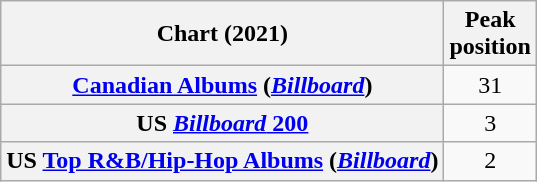<table class="wikitable sortable plainrowheaders" style="text-align:center">
<tr>
<th scope="col">Chart (2021)</th>
<th scope="col">Peak<br>position</th>
</tr>
<tr>
<th scope="row"><a href='#'>Canadian Albums</a> (<em><a href='#'>Billboard</a></em>)</th>
<td>31</td>
</tr>
<tr>
<th scope="row">US <a href='#'><em>Billboard</em> 200</a></th>
<td>3</td>
</tr>
<tr>
<th scope="row">US <a href='#'>Top R&B/Hip-Hop Albums</a> (<em><a href='#'>Billboard</a></em>)</th>
<td>2</td>
</tr>
</table>
